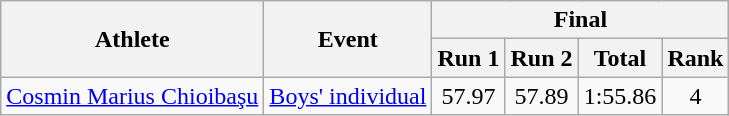<table class="wikitable">
<tr>
<th rowspan="2">Athlete</th>
<th rowspan="2">Event</th>
<th colspan="4">Final</th>
</tr>
<tr>
<th>Run 1</th>
<th>Run 2</th>
<th>Total</th>
<th>Rank</th>
</tr>
<tr>
<td><a href='#'>Cosmin Marius Chioibaşu</a></td>
<td><a href='#'>Boys' individual</a></td>
<td align="center">57.97</td>
<td align="center">57.89</td>
<td align="center">1:55.86</td>
<td align="center">4</td>
</tr>
</table>
